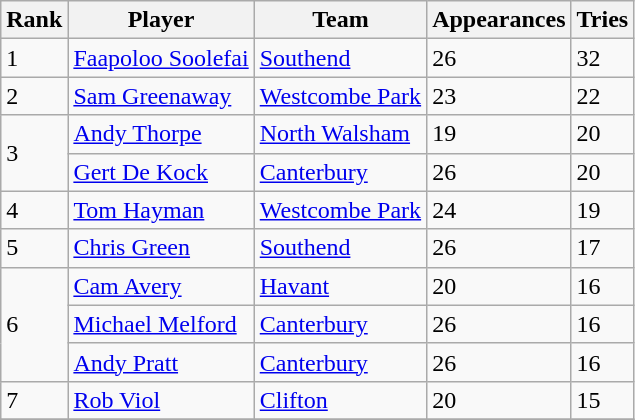<table class="wikitable">
<tr>
<th>Rank</th>
<th>Player</th>
<th>Team</th>
<th>Appearances</th>
<th>Tries</th>
</tr>
<tr>
<td>1</td>
<td> <a href='#'>Faapoloo Soolefai</a></td>
<td><a href='#'>Southend</a></td>
<td>26</td>
<td>32</td>
</tr>
<tr>
<td>2</td>
<td> <a href='#'>Sam Greenaway</a></td>
<td><a href='#'>Westcombe Park</a></td>
<td>23</td>
<td>22</td>
</tr>
<tr>
<td rowspan=2>3</td>
<td> <a href='#'>Andy Thorpe</a></td>
<td><a href='#'>North Walsham</a></td>
<td>19</td>
<td>20</td>
</tr>
<tr>
<td> <a href='#'>Gert De Kock</a></td>
<td><a href='#'>Canterbury</a></td>
<td>26</td>
<td>20</td>
</tr>
<tr>
<td>4</td>
<td> <a href='#'>Tom Hayman</a></td>
<td><a href='#'>Westcombe Park</a></td>
<td>24</td>
<td>19</td>
</tr>
<tr>
<td>5</td>
<td> <a href='#'>Chris Green</a></td>
<td><a href='#'>Southend</a></td>
<td>26</td>
<td>17</td>
</tr>
<tr>
<td rowspan=3>6</td>
<td> <a href='#'>Cam Avery</a></td>
<td><a href='#'>Havant</a></td>
<td>20</td>
<td>16</td>
</tr>
<tr>
<td> <a href='#'>Michael Melford</a></td>
<td><a href='#'>Canterbury</a></td>
<td>26</td>
<td>16</td>
</tr>
<tr>
<td> <a href='#'>Andy Pratt</a></td>
<td><a href='#'>Canterbury</a></td>
<td>26</td>
<td>16</td>
</tr>
<tr>
<td>7</td>
<td> <a href='#'>Rob Viol</a></td>
<td><a href='#'>Clifton</a></td>
<td>20</td>
<td>15</td>
</tr>
<tr>
</tr>
</table>
